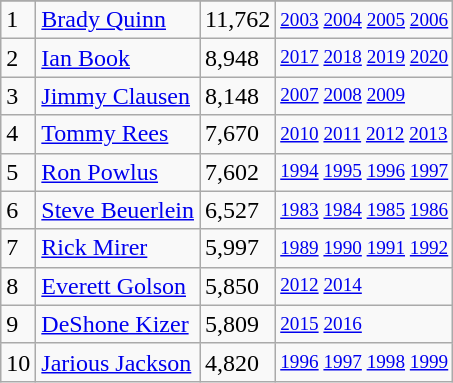<table class="wikitable">
<tr>
</tr>
<tr>
<td>1</td>
<td><a href='#'>Brady Quinn</a></td>
<td>11,762</td>
<td style="font-size:80%;"><a href='#'>2003</a> <a href='#'>2004</a> <a href='#'>2005</a> <a href='#'>2006</a></td>
</tr>
<tr>
<td>2</td>
<td><a href='#'>Ian Book</a></td>
<td>8,948</td>
<td style="font-size:80%;"><a href='#'>2017</a> <a href='#'>2018</a> <a href='#'>2019</a> <a href='#'>2020</a></td>
</tr>
<tr>
<td>3</td>
<td><a href='#'>Jimmy Clausen</a></td>
<td>8,148</td>
<td style="font-size:80%;"><a href='#'>2007</a> <a href='#'>2008</a> <a href='#'>2009</a></td>
</tr>
<tr>
<td>4</td>
<td><a href='#'>Tommy Rees</a></td>
<td>7,670</td>
<td style="font-size:80%;"><a href='#'>2010</a> <a href='#'>2011</a> <a href='#'>2012</a> <a href='#'>2013</a></td>
</tr>
<tr>
<td>5</td>
<td><a href='#'>Ron Powlus</a></td>
<td>7,602</td>
<td style="font-size:80%;"><a href='#'>1994</a> <a href='#'>1995</a> <a href='#'>1996</a> <a href='#'>1997</a></td>
</tr>
<tr>
<td>6</td>
<td><a href='#'>Steve Beuerlein</a></td>
<td>6,527</td>
<td style="font-size:80%;"><a href='#'>1983</a> <a href='#'>1984</a> <a href='#'>1985</a> <a href='#'>1986</a></td>
</tr>
<tr>
<td>7</td>
<td><a href='#'>Rick Mirer</a></td>
<td>5,997</td>
<td style="font-size:80%;"><a href='#'>1989</a> <a href='#'>1990</a> <a href='#'>1991</a> <a href='#'>1992</a></td>
</tr>
<tr>
<td>8</td>
<td><a href='#'>Everett Golson</a></td>
<td>5,850</td>
<td style="font-size:80%;"><a href='#'>2012</a> <a href='#'>2014</a></td>
</tr>
<tr>
<td>9</td>
<td><a href='#'>DeShone Kizer</a></td>
<td>5,809</td>
<td style="font-size:80%;"><a href='#'>2015</a> <a href='#'>2016</a></td>
</tr>
<tr>
<td>10</td>
<td><a href='#'>Jarious Jackson</a></td>
<td>4,820</td>
<td style="font-size:80%;"><a href='#'>1996</a> <a href='#'>1997</a> <a href='#'>1998</a> <a href='#'>1999</a></td>
</tr>
</table>
